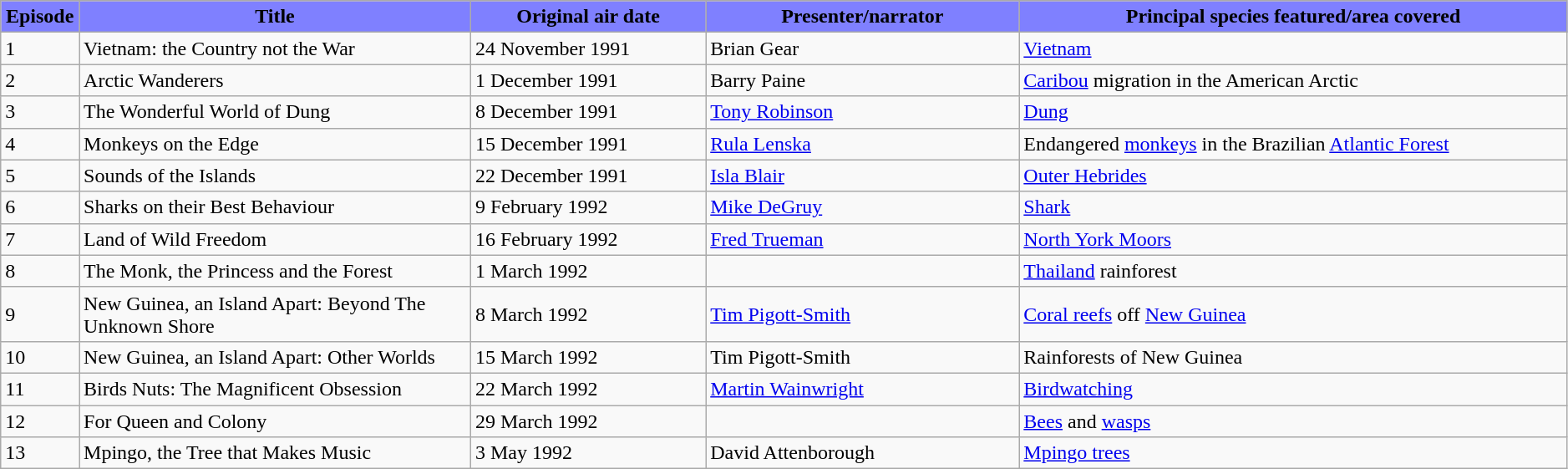<table class="wikitable plainrowheaders" width=99%>
<tr style="background:#fdd";>
<th style="background-color: #7F80FF" width="5%">Episode</th>
<th style="background-color: #7F80FF" width="25%">Title</th>
<th style="background-color: #7F80FF" width="15%">Original air date</th>
<th style="background-color: #7F80FF" width="20%">Presenter/narrator</th>
<th style="background-color: #7F80FF" width="35%">Principal species featured/area covered</th>
</tr>
<tr>
<td>1</td>
<td>Vietnam: the Country not the War</td>
<td>24 November 1991</td>
<td>Brian Gear</td>
<td><a href='#'>Vietnam</a></td>
</tr>
<tr>
<td>2</td>
<td>Arctic Wanderers</td>
<td>1 December 1991</td>
<td>Barry Paine</td>
<td><a href='#'>Caribou</a> migration in the American Arctic</td>
</tr>
<tr>
<td>3</td>
<td>The Wonderful World of Dung</td>
<td>8 December 1991</td>
<td><a href='#'>Tony Robinson</a></td>
<td><a href='#'>Dung</a></td>
</tr>
<tr>
<td>4</td>
<td>Monkeys on the Edge</td>
<td>15 December 1991</td>
<td><a href='#'>Rula Lenska</a></td>
<td>Endangered <a href='#'>monkeys</a> in the Brazilian <a href='#'>Atlantic Forest</a></td>
</tr>
<tr>
<td>5</td>
<td>Sounds of the Islands</td>
<td>22 December 1991</td>
<td><a href='#'>Isla Blair</a></td>
<td><a href='#'>Outer Hebrides</a></td>
</tr>
<tr>
<td>6</td>
<td>Sharks on their Best Behaviour</td>
<td>9 February 1992</td>
<td><a href='#'>Mike DeGruy</a></td>
<td><a href='#'>Shark</a></td>
</tr>
<tr>
<td>7</td>
<td>Land of Wild Freedom</td>
<td>16 February 1992</td>
<td><a href='#'>Fred Trueman</a></td>
<td><a href='#'>North York Moors</a></td>
</tr>
<tr>
<td>8</td>
<td>The Monk, the Princess and the Forest</td>
<td>1 March 1992</td>
<td></td>
<td><a href='#'>Thailand</a> rainforest</td>
</tr>
<tr>
<td>9</td>
<td>New Guinea, an Island Apart: Beyond The Unknown Shore</td>
<td>8 March 1992</td>
<td><a href='#'>Tim Pigott-Smith</a></td>
<td><a href='#'>Coral reefs</a> off <a href='#'>New Guinea</a></td>
</tr>
<tr>
<td>10</td>
<td>New Guinea, an Island Apart: Other Worlds</td>
<td>15 March 1992</td>
<td>Tim Pigott-Smith</td>
<td>Rainforests of New Guinea</td>
</tr>
<tr>
<td>11</td>
<td>Birds Nuts: The Magnificent Obsession</td>
<td>22 March 1992</td>
<td><a href='#'>Martin Wainwright</a></td>
<td><a href='#'>Birdwatching</a></td>
</tr>
<tr>
<td>12</td>
<td>For Queen and Colony</td>
<td>29 March 1992</td>
<td></td>
<td><a href='#'>Bees</a> and <a href='#'>wasps</a></td>
</tr>
<tr>
<td>13</td>
<td>Mpingo, the Tree that Makes Music</td>
<td>3 May 1992</td>
<td>David Attenborough</td>
<td><a href='#'>Mpingo trees</a></td>
</tr>
</table>
